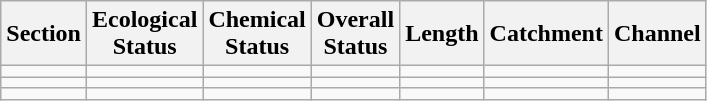<table class="wikitable">
<tr>
<th>Section</th>
<th>Ecological<br>Status</th>
<th>Chemical<br>Status</th>
<th>Overall<br>Status</th>
<th>Length</th>
<th>Catchment</th>
<th>Channel</th>
</tr>
<tr>
<td></td>
<td></td>
<td></td>
<td></td>
<td></td>
<td></td>
<td></td>
</tr>
<tr>
<td></td>
<td></td>
<td></td>
<td></td>
<td></td>
<td></td>
<td></td>
</tr>
<tr>
<td></td>
<td></td>
<td></td>
<td></td>
<td></td>
<td></td>
<td></td>
</tr>
</table>
